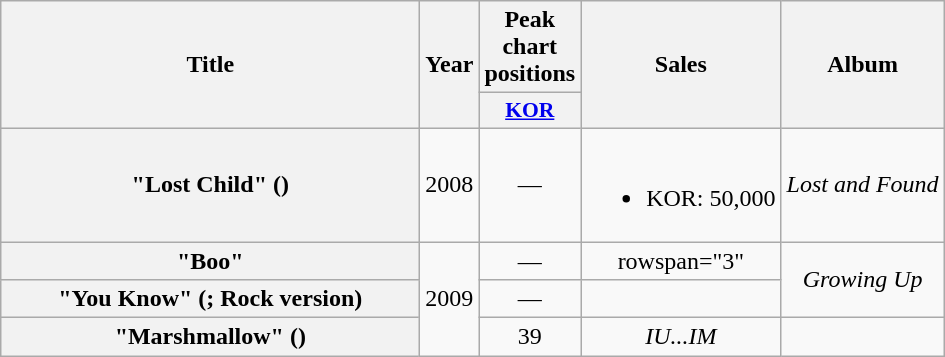<table class="wikitable plainrowheaders" style="text-align:center;">
<tr>
<th rowspan="2" scope="col" style="width:17em;">Title</th>
<th rowspan="2" scope="col">Year</th>
<th scope="col">Peak chart positions</th>
<th rowspan="2">Sales<br></th>
<th rowspan="2" scope="col">Album</th>
</tr>
<tr>
<th scope="col" style="width:2.6em;font-size:90%;"><a href='#'>KOR</a><br></th>
</tr>
<tr>
<th scope="row">"Lost Child" ()</th>
<td>2008</td>
<td>—</td>
<td><br><ul><li>KOR: 50,000</li></ul></td>
<td><em>Lost and Found</em></td>
</tr>
<tr>
<th scope="row">"Boo"</th>
<td rowspan="3">2009</td>
<td>—</td>
<td>rowspan="3" </td>
<td rowspan="2"><em>Growing Up</em></td>
</tr>
<tr>
<th scope="row">"You Know" (; Rock version)</th>
<td>—</td>
</tr>
<tr>
<th scope="row">"Marshmallow" ()<br></th>
<td>39</td>
<td><em>IU...IM</em></td>
</tr>
</table>
